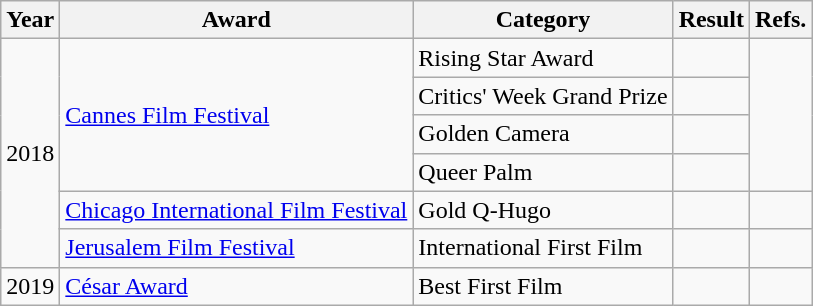<table class="wikitable">
<tr>
<th>Year</th>
<th>Award</th>
<th>Category</th>
<th>Result</th>
<th>Refs.</th>
</tr>
<tr>
<td rowspan="6">2018</td>
<td rowspan="4"><a href='#'>Cannes Film Festival</a></td>
<td>Rising Star Award</td>
<td></td>
<td rowspan="4"></td>
</tr>
<tr>
<td>Critics' Week Grand Prize</td>
<td></td>
</tr>
<tr>
<td>Golden Camera</td>
<td></td>
</tr>
<tr>
<td>Queer Palm</td>
<td></td>
</tr>
<tr>
<td><a href='#'>Chicago International Film Festival</a></td>
<td>Gold Q-Hugo</td>
<td></td>
<td></td>
</tr>
<tr>
<td><a href='#'>Jerusalem Film Festival</a></td>
<td>International First Film</td>
<td></td>
<td></td>
</tr>
<tr>
<td>2019</td>
<td><a href='#'>César Award</a></td>
<td>Best First Film</td>
<td></td>
<td></td>
</tr>
</table>
